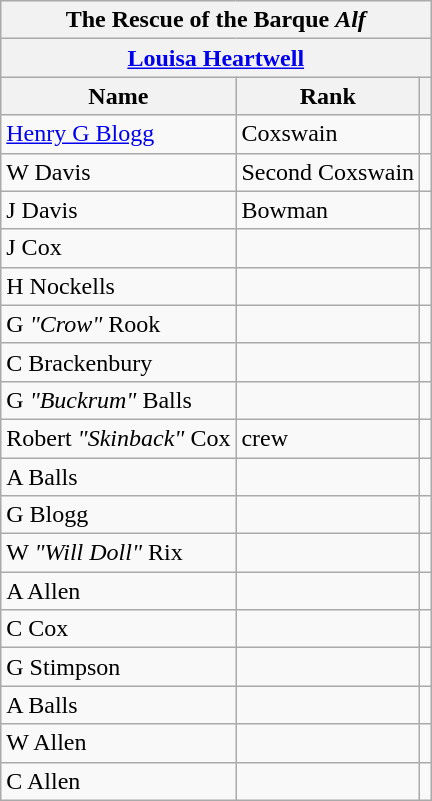<table class="wikitable">
<tr>
<th colspan="3">The Rescue of the Barque <em>Alf</em></th>
</tr>
<tr>
<th colspan="3"><a href='#'>Louisa Heartwell</a></th>
</tr>
<tr>
<th>Name</th>
<th>Rank</th>
<th></th>
</tr>
<tr>
<td><a href='#'>Henry G Blogg</a></td>
<td>Coxswain</td>
<td></td>
</tr>
<tr>
<td>W Davis</td>
<td>Second Coxswain</td>
<td></td>
</tr>
<tr>
<td>J Davis</td>
<td>Bowman</td>
<td></td>
</tr>
<tr>
<td>J Cox</td>
<td></td>
<td></td>
</tr>
<tr>
<td>H Nockells</td>
<td></td>
<td></td>
</tr>
<tr>
<td>G <em>"Crow"</em> Rook</td>
<td></td>
<td></td>
</tr>
<tr>
<td>C Brackenbury</td>
<td></td>
<td></td>
</tr>
<tr>
<td>G <em>"Buckrum"</em> Balls</td>
<td></td>
<td></td>
</tr>
<tr>
<td>Robert <em>"Skinback"</em> Cox</td>
<td>crew</td>
<td></td>
</tr>
<tr>
<td>A Balls</td>
<td></td>
<td></td>
</tr>
<tr>
<td>G Blogg</td>
<td></td>
<td></td>
</tr>
<tr>
<td>W <em>"Will Doll"</em> Rix</td>
<td></td>
<td></td>
</tr>
<tr>
<td>A Allen</td>
<td></td>
<td></td>
</tr>
<tr>
<td>C Cox</td>
<td></td>
<td></td>
</tr>
<tr>
<td>G Stimpson</td>
<td></td>
<td></td>
</tr>
<tr>
<td>A Balls</td>
<td></td>
<td></td>
</tr>
<tr>
<td>W Allen</td>
<td></td>
<td></td>
</tr>
<tr>
<td>C Allen</td>
<td></td>
<td></td>
</tr>
</table>
